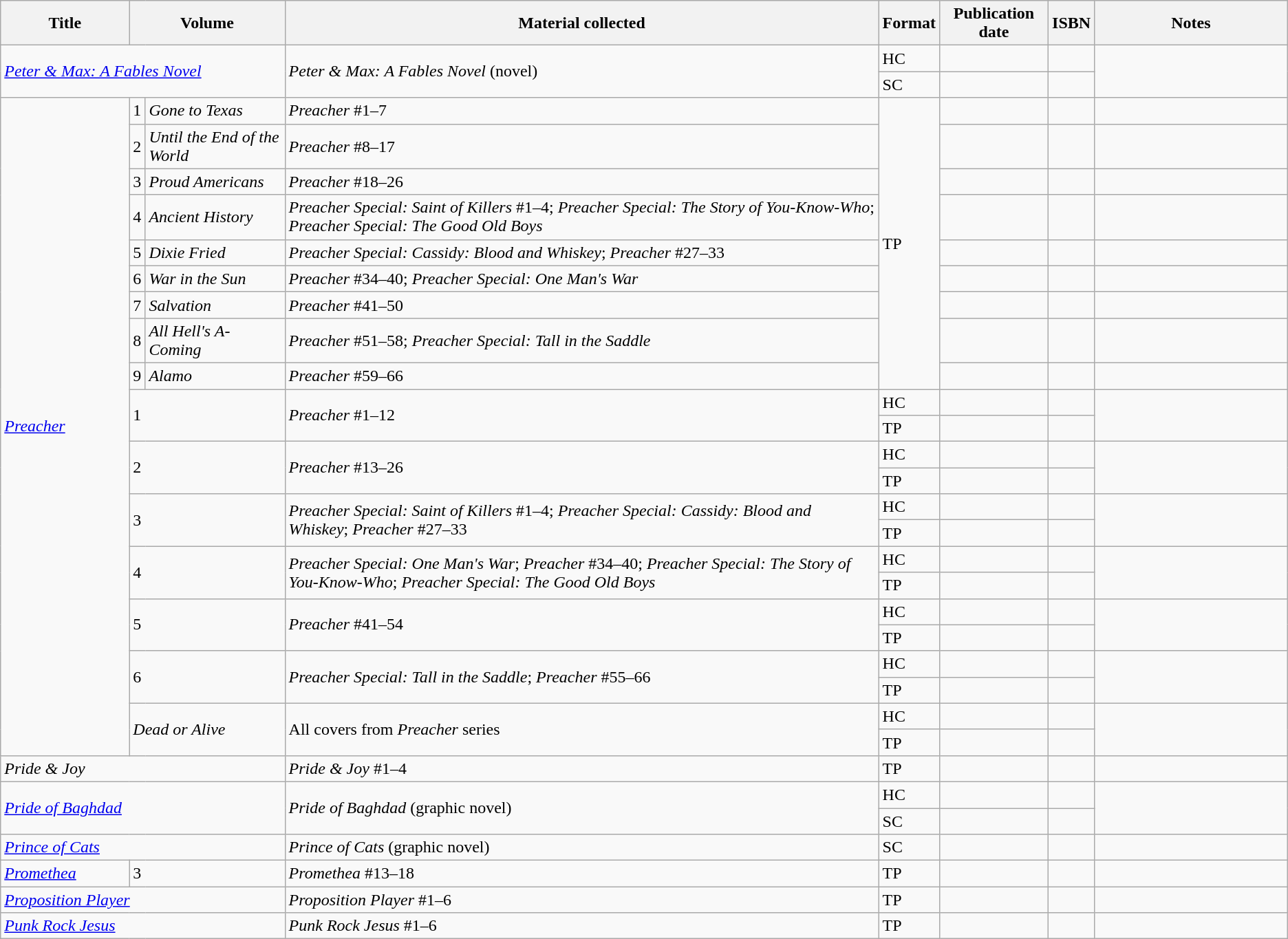<table class="wikitable">
<tr>
<th width="10%">Title</th>
<th colspan="2">Volume</th>
<th>Material collected</th>
<th>Format</th>
<th>Publication date</th>
<th>ISBN</th>
<th width="15%">Notes</th>
</tr>
<tr>
<td colspan="3" rowspan="2"><em><a href='#'>Peter & Max: A Fables Novel</a></em></td>
<td rowspan="2"><em>Peter & Max: A Fables Novel</em> (novel)</td>
<td>HC</td>
<td></td>
<td></td>
<td rowspan="2"></td>
</tr>
<tr>
<td>SC</td>
<td></td>
<td></td>
</tr>
<tr>
<td rowspan="23"><em><a href='#'>Preacher</a></em></td>
<td>1</td>
<td><em>Gone to Texas</em></td>
<td><em>Preacher</em> #1–7</td>
<td rowspan="9">TP</td>
<td></td>
<td></td>
<td></td>
</tr>
<tr>
<td>2</td>
<td><em>Until the End of the World</em></td>
<td><em>Preacher</em> #8–17</td>
<td></td>
<td></td>
<td></td>
</tr>
<tr>
<td>3</td>
<td><em>Proud Americans</em></td>
<td><em>Preacher</em> #18–26</td>
<td></td>
<td></td>
<td></td>
</tr>
<tr>
<td>4</td>
<td><em>Ancient History</em></td>
<td><em>Preacher Special: Saint of Killers</em> #1–4; <em>Preacher Special: The Story of You-Know-Who</em>; <em>Preacher Special: The Good Old Boys</em></td>
<td></td>
<td></td>
<td></td>
</tr>
<tr>
<td>5</td>
<td><em>Dixie Fried</em></td>
<td><em>Preacher Special: Cassidy: Blood and Whiskey</em>; <em>Preacher</em> #27–33</td>
<td></td>
<td></td>
<td></td>
</tr>
<tr>
<td>6</td>
<td><em>War in the Sun</em></td>
<td><em>Preacher</em> #34–40; <em>Preacher Special: One Man's War</em></td>
<td></td>
<td></td>
<td></td>
</tr>
<tr>
<td>7</td>
<td><em>Salvation</em></td>
<td><em>Preacher</em> #41–50</td>
<td></td>
<td></td>
<td></td>
</tr>
<tr>
<td>8</td>
<td><em>All Hell's A-Coming</em></td>
<td><em>Preacher</em> #51–58; <em>Preacher Special: Tall in the Saddle</em></td>
<td></td>
<td></td>
<td></td>
</tr>
<tr>
<td>9</td>
<td><em>Alamo</em></td>
<td><em>Preacher</em> #59–66</td>
<td></td>
<td></td>
<td></td>
</tr>
<tr>
<td colspan="2" rowspan="2">1</td>
<td rowspan="2"><em>Preacher</em> #1–12</td>
<td>HC</td>
<td></td>
<td></td>
<td rowspan="2"></td>
</tr>
<tr>
<td>TP</td>
<td></td>
<td></td>
</tr>
<tr>
<td colspan="2" rowspan="2">2</td>
<td rowspan="2"><em>Preacher</em> #13–26</td>
<td>HC</td>
<td></td>
<td></td>
<td rowspan="2"></td>
</tr>
<tr>
<td>TP</td>
<td></td>
<td></td>
</tr>
<tr>
<td colspan="2" rowspan="2">3</td>
<td rowspan="2"><em>Preacher Special: Saint of Killers</em> #1–4; <em>Preacher Special: Cassidy: Blood and Whiskey</em>; <em>Preacher</em> #27–33</td>
<td>HC</td>
<td></td>
<td></td>
<td rowspan="2"></td>
</tr>
<tr>
<td>TP</td>
<td></td>
<td></td>
</tr>
<tr>
<td colspan="2" rowspan="2">4</td>
<td rowspan="2"><em>Preacher Special: One Man's War</em>; <em>Preacher</em> #34–40; <em>Preacher Special: The Story of You-Know-Who</em>; <em>Preacher Special: The Good Old Boys</em></td>
<td>HC</td>
<td></td>
<td></td>
<td rowspan="2"></td>
</tr>
<tr>
<td>TP</td>
<td></td>
<td></td>
</tr>
<tr>
<td colspan="2" rowspan="2">5</td>
<td rowspan="2"><em>Preacher</em> #41–54</td>
<td>HC</td>
<td></td>
<td></td>
<td rowspan="2"></td>
</tr>
<tr>
<td>TP</td>
<td></td>
<td></td>
</tr>
<tr>
<td colspan="2" rowspan="2">6</td>
<td rowspan="2"><em>Preacher Special: Tall in the Saddle</em>; <em>Preacher</em> #55–66</td>
<td>HC</td>
<td></td>
<td></td>
<td rowspan="2"></td>
</tr>
<tr>
<td>TP</td>
<td></td>
<td></td>
</tr>
<tr>
<td colspan="2" rowspan="2"><em>Dead or Alive</em></td>
<td rowspan="2">All covers from <em>Preacher</em> series</td>
<td>HC</td>
<td></td>
<td></td>
<td rowspan="2"></td>
</tr>
<tr>
<td>TP</td>
<td></td>
<td></td>
</tr>
<tr>
<td colspan="3"><em>Pride & Joy</em></td>
<td><em>Pride & Joy</em> #1–4</td>
<td>TP</td>
<td></td>
<td></td>
<td></td>
</tr>
<tr>
<td colspan="3" rowspan="2"><em><a href='#'>Pride of Baghdad</a></em></td>
<td rowspan="2"><em>Pride of Baghdad</em> (graphic novel)</td>
<td>HC</td>
<td></td>
<td></td>
<td rowspan="2"></td>
</tr>
<tr>
<td>SC</td>
<td></td>
<td></td>
</tr>
<tr>
<td colspan="3"><em><a href='#'>Prince of Cats</a></em></td>
<td><em>Prince of Cats</em> (graphic novel)</td>
<td>SC</td>
<td></td>
<td></td>
<td></td>
</tr>
<tr>
<td><em><a href='#'>Promethea</a></em></td>
<td colspan="2">3</td>
<td><em>Promethea</em> #13–18</td>
<td>TP</td>
<td></td>
<td></td>
<td></td>
</tr>
<tr>
<td colspan="3"><em><a href='#'>Proposition Player</a></em></td>
<td><em>Proposition Player</em> #1–6</td>
<td>TP</td>
<td></td>
<td></td>
<td></td>
</tr>
<tr>
<td colspan="3"><em><a href='#'>Punk Rock Jesus</a></em></td>
<td><em>Punk Rock Jesus</em> #1–6</td>
<td>TP</td>
<td></td>
<td></td>
<td></td>
</tr>
</table>
